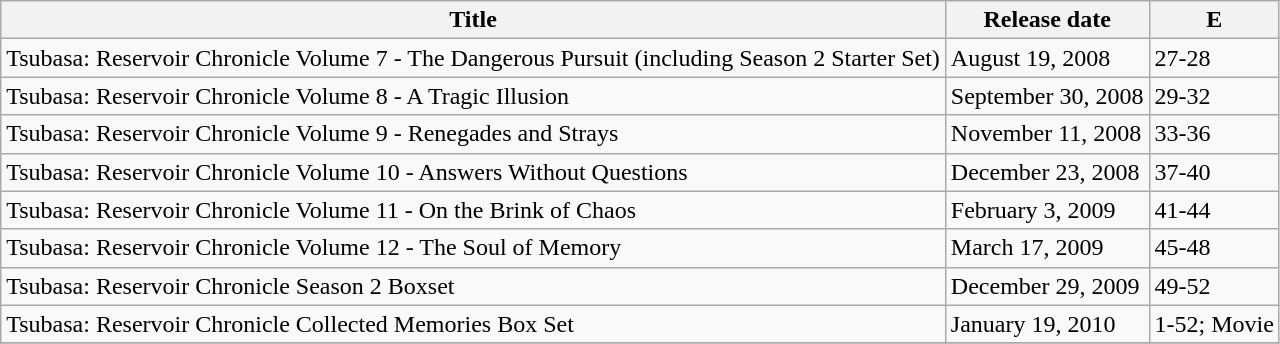<table class="wikitable">
<tr>
<th>Title</th>
<th>Release date</th>
<th>E</th>
</tr>
<tr>
<td>Tsubasa: Reservoir Chronicle Volume 7 - The Dangerous Pursuit (including Season 2 Starter Set)</td>
<td>August 19, 2008</td>
<td>27-28</td>
</tr>
<tr>
<td>Tsubasa: Reservoir Chronicle Volume 8 - A Tragic Illusion</td>
<td>September 30, 2008</td>
<td>29-32</td>
</tr>
<tr>
<td>Tsubasa: Reservoir Chronicle Volume 9 - Renegades and Strays</td>
<td>November 11, 2008</td>
<td>33-36</td>
</tr>
<tr>
<td>Tsubasa: Reservoir Chronicle Volume 10 - Answers Without Questions</td>
<td>December 23, 2008</td>
<td>37-40</td>
</tr>
<tr>
<td>Tsubasa: Reservoir Chronicle Volume 11 - On the Brink of Chaos</td>
<td>February 3, 2009</td>
<td>41-44</td>
</tr>
<tr>
<td>Tsubasa: Reservoir Chronicle Volume 12 - The Soul of Memory</td>
<td>March 17, 2009</td>
<td>45-48</td>
</tr>
<tr>
<td>Tsubasa: Reservoir Chronicle Season 2 Boxset</td>
<td>December 29, 2009</td>
<td>49-52</td>
</tr>
<tr>
<td>Tsubasa: Reservoir Chronicle Collected Memories Box Set</td>
<td>January 19, 2010</td>
<td>1-52; Movie</td>
</tr>
<tr>
</tr>
</table>
